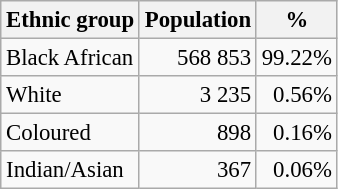<table class="wikitable" style="font-size: 95%; text-align: right">
<tr>
<th>Ethnic group</th>
<th>Population</th>
<th>%</th>
</tr>
<tr>
<td align=left>Black African</td>
<td>568 853</td>
<td>99.22%</td>
</tr>
<tr>
<td align=left>White</td>
<td>3 235</td>
<td>0.56%</td>
</tr>
<tr>
<td align=left>Coloured</td>
<td>898</td>
<td>0.16%</td>
</tr>
<tr>
<td align=left>Indian/Asian</td>
<td>367</td>
<td>0.06%</td>
</tr>
</table>
